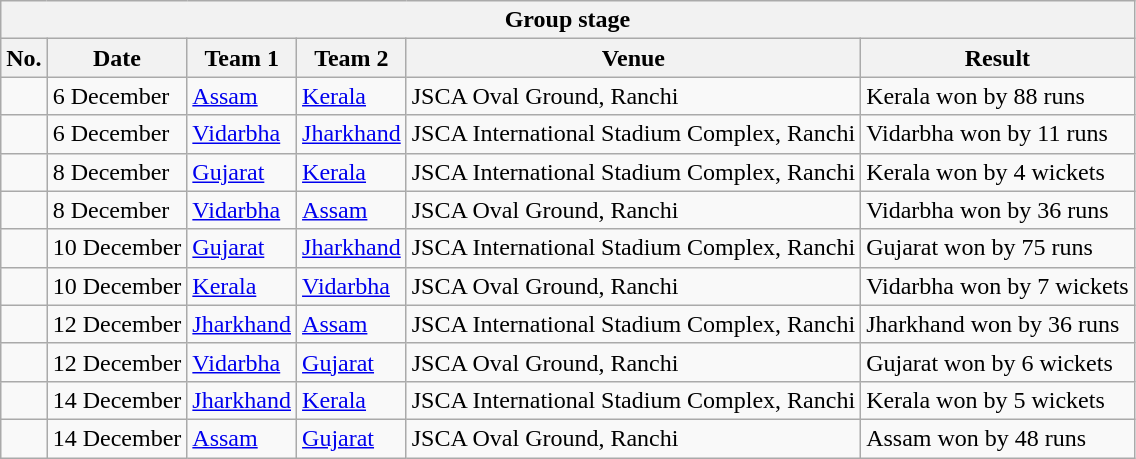<table class="wikitable">
<tr>
<th colspan="7">Group stage</th>
</tr>
<tr>
<th>No.</th>
<th>Date</th>
<th>Team 1</th>
<th>Team 2</th>
<th>Venue</th>
<th>Result</th>
</tr>
<tr>
<td> </td>
<td>6 December</td>
<td><a href='#'>Assam</a></td>
<td><a href='#'>Kerala</a></td>
<td>JSCA Oval Ground, Ranchi</td>
<td>Kerala won by 88 runs</td>
</tr>
<tr>
<td> </td>
<td>6 December</td>
<td><a href='#'>Vidarbha</a></td>
<td><a href='#'>Jharkhand</a></td>
<td>JSCA International Stadium Complex, Ranchi</td>
<td>Vidarbha won by 11 runs</td>
</tr>
<tr>
<td> </td>
<td>8 December</td>
<td><a href='#'>Gujarat</a></td>
<td><a href='#'>Kerala</a></td>
<td>JSCA International Stadium Complex, Ranchi</td>
<td>Kerala won by 4 wickets</td>
</tr>
<tr>
<td> </td>
<td>8 December</td>
<td><a href='#'>Vidarbha</a></td>
<td><a href='#'>Assam</a></td>
<td>JSCA Oval Ground, Ranchi</td>
<td>Vidarbha won by 36 runs</td>
</tr>
<tr>
<td> </td>
<td>10 December</td>
<td><a href='#'>Gujarat</a></td>
<td><a href='#'>Jharkhand</a></td>
<td>JSCA International Stadium Complex, Ranchi</td>
<td>Gujarat won by 75 runs</td>
</tr>
<tr>
<td> </td>
<td>10 December</td>
<td><a href='#'>Kerala</a></td>
<td><a href='#'>Vidarbha</a></td>
<td>JSCA Oval Ground, Ranchi</td>
<td>Vidarbha won by 7 wickets</td>
</tr>
<tr>
<td> </td>
<td>12 December</td>
<td><a href='#'>Jharkhand</a></td>
<td><a href='#'>Assam</a></td>
<td>JSCA International Stadium Complex, Ranchi</td>
<td>Jharkhand won by 36 runs</td>
</tr>
<tr>
<td> </td>
<td>12 December</td>
<td><a href='#'>Vidarbha</a></td>
<td><a href='#'>Gujarat</a></td>
<td>JSCA Oval Ground, Ranchi</td>
<td>Gujarat won by 6 wickets</td>
</tr>
<tr>
<td> </td>
<td>14 December</td>
<td><a href='#'>Jharkhand</a></td>
<td><a href='#'>Kerala</a></td>
<td>JSCA International Stadium Complex, Ranchi</td>
<td>Kerala won by 5 wickets</td>
</tr>
<tr>
<td> </td>
<td>14 December</td>
<td><a href='#'>Assam</a></td>
<td><a href='#'>Gujarat</a></td>
<td>JSCA Oval Ground, Ranchi</td>
<td>Assam won by 48 runs</td>
</tr>
</table>
